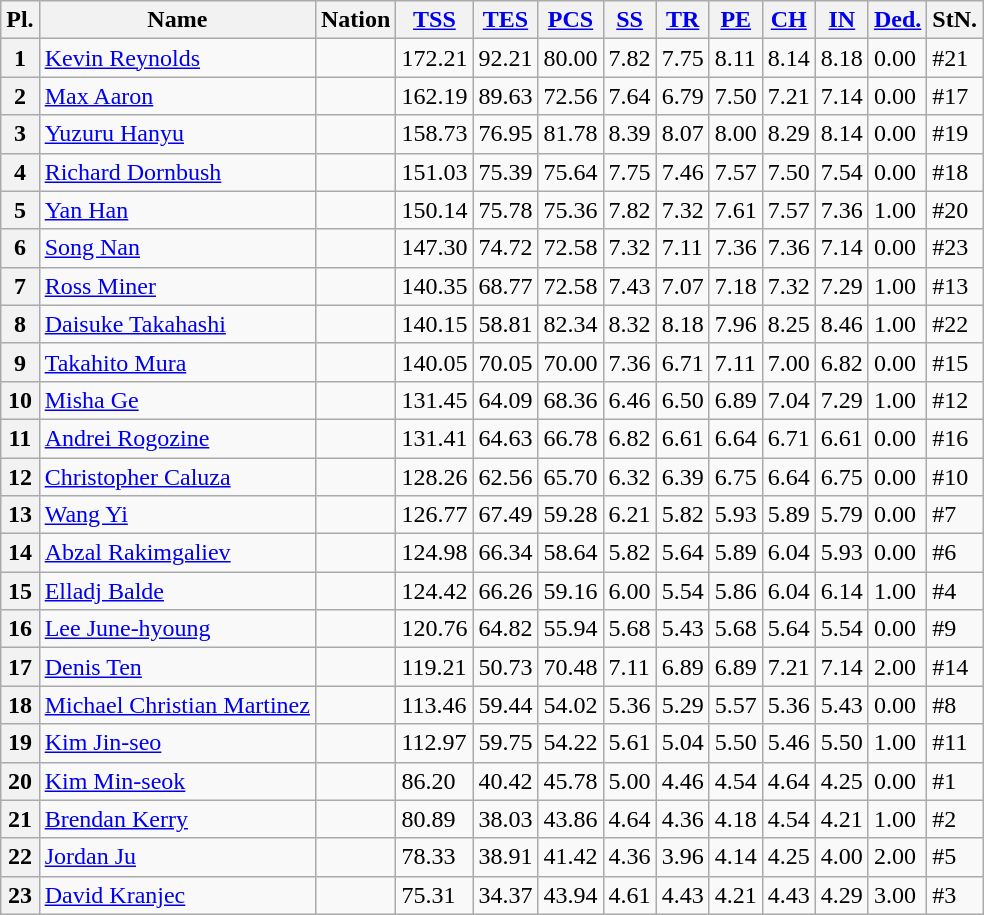<table class="wikitable sortable">
<tr>
<th>Pl.</th>
<th>Name</th>
<th>Nation</th>
<th><a href='#'>TSS</a></th>
<th><a href='#'>TES</a></th>
<th><a href='#'>PCS</a></th>
<th><a href='#'>SS</a></th>
<th><a href='#'>TR</a></th>
<th><a href='#'>PE</a></th>
<th><a href='#'>CH</a></th>
<th><a href='#'>IN</a></th>
<th><a href='#'>Ded.</a></th>
<th>StN.</th>
</tr>
<tr>
<th>1</th>
<td><a href='#'>Kevin Reynolds</a></td>
<td></td>
<td>172.21</td>
<td>92.21</td>
<td>80.00</td>
<td>7.82</td>
<td>7.75</td>
<td>8.11</td>
<td>8.14</td>
<td>8.18</td>
<td>0.00</td>
<td>#21</td>
</tr>
<tr>
<th>2</th>
<td><a href='#'>Max Aaron</a></td>
<td></td>
<td>162.19</td>
<td>89.63</td>
<td>72.56</td>
<td>7.64</td>
<td>6.79</td>
<td>7.50</td>
<td>7.21</td>
<td>7.14</td>
<td>0.00</td>
<td>#17</td>
</tr>
<tr>
<th>3</th>
<td><a href='#'>Yuzuru Hanyu</a></td>
<td></td>
<td>158.73</td>
<td>76.95</td>
<td>81.78</td>
<td>8.39</td>
<td>8.07</td>
<td>8.00</td>
<td>8.29</td>
<td>8.14</td>
<td>0.00</td>
<td>#19</td>
</tr>
<tr>
<th>4</th>
<td><a href='#'>Richard Dornbush</a></td>
<td></td>
<td>151.03</td>
<td>75.39</td>
<td>75.64</td>
<td>7.75</td>
<td>7.46</td>
<td>7.57</td>
<td>7.50</td>
<td>7.54</td>
<td>0.00</td>
<td>#18</td>
</tr>
<tr>
<th>5</th>
<td><a href='#'>Yan Han</a></td>
<td></td>
<td>150.14</td>
<td>75.78</td>
<td>75.36</td>
<td>7.82</td>
<td>7.32</td>
<td>7.61</td>
<td>7.57</td>
<td>7.36</td>
<td>1.00</td>
<td>#20</td>
</tr>
<tr>
<th>6</th>
<td><a href='#'>Song Nan</a></td>
<td></td>
<td>147.30</td>
<td>74.72</td>
<td>72.58</td>
<td>7.32</td>
<td>7.11</td>
<td>7.36</td>
<td>7.36</td>
<td>7.14</td>
<td>0.00</td>
<td>#23</td>
</tr>
<tr>
<th>7</th>
<td><a href='#'>Ross Miner</a></td>
<td></td>
<td>140.35</td>
<td>68.77</td>
<td>72.58</td>
<td>7.43</td>
<td>7.07</td>
<td>7.18</td>
<td>7.32</td>
<td>7.29</td>
<td>1.00</td>
<td>#13</td>
</tr>
<tr>
<th>8</th>
<td><a href='#'>Daisuke Takahashi</a></td>
<td></td>
<td>140.15</td>
<td>58.81</td>
<td>82.34</td>
<td>8.32</td>
<td>8.18</td>
<td>7.96</td>
<td>8.25</td>
<td>8.46</td>
<td>1.00</td>
<td>#22</td>
</tr>
<tr>
<th>9</th>
<td><a href='#'>Takahito Mura</a></td>
<td></td>
<td>140.05</td>
<td>70.05</td>
<td>70.00</td>
<td>7.36</td>
<td>6.71</td>
<td>7.11</td>
<td>7.00</td>
<td>6.82</td>
<td>0.00</td>
<td>#15</td>
</tr>
<tr>
<th>10</th>
<td><a href='#'>Misha Ge</a></td>
<td></td>
<td>131.45</td>
<td>64.09</td>
<td>68.36</td>
<td>6.46</td>
<td>6.50</td>
<td>6.89</td>
<td>7.04</td>
<td>7.29</td>
<td>1.00</td>
<td>#12</td>
</tr>
<tr>
<th>11</th>
<td><a href='#'>Andrei Rogozine</a></td>
<td></td>
<td>131.41</td>
<td>64.63</td>
<td>66.78</td>
<td>6.82</td>
<td>6.61</td>
<td>6.64</td>
<td>6.71</td>
<td>6.61</td>
<td>0.00</td>
<td>#16</td>
</tr>
<tr>
<th>12</th>
<td><a href='#'>Christopher Caluza</a></td>
<td></td>
<td>128.26</td>
<td>62.56</td>
<td>65.70</td>
<td>6.32</td>
<td>6.39</td>
<td>6.75</td>
<td>6.64</td>
<td>6.75</td>
<td>0.00</td>
<td>#10</td>
</tr>
<tr>
<th>13</th>
<td><a href='#'>Wang Yi</a></td>
<td></td>
<td>126.77</td>
<td>67.49</td>
<td>59.28</td>
<td>6.21</td>
<td>5.82</td>
<td>5.93</td>
<td>5.89</td>
<td>5.79</td>
<td>0.00</td>
<td>#7</td>
</tr>
<tr>
<th>14</th>
<td><a href='#'>Abzal Rakimgaliev</a></td>
<td></td>
<td>124.98</td>
<td>66.34</td>
<td>58.64</td>
<td>5.82</td>
<td>5.64</td>
<td>5.89</td>
<td>6.04</td>
<td>5.93</td>
<td>0.00</td>
<td>#6</td>
</tr>
<tr>
<th>15</th>
<td><a href='#'>Elladj Balde</a></td>
<td></td>
<td>124.42</td>
<td>66.26</td>
<td>59.16</td>
<td>6.00</td>
<td>5.54</td>
<td>5.86</td>
<td>6.04</td>
<td>6.14</td>
<td>1.00</td>
<td>#4</td>
</tr>
<tr>
<th>16</th>
<td><a href='#'>Lee June-hyoung</a></td>
<td></td>
<td>120.76</td>
<td>64.82</td>
<td>55.94</td>
<td>5.68</td>
<td>5.43</td>
<td>5.68</td>
<td>5.64</td>
<td>5.54</td>
<td>0.00</td>
<td>#9</td>
</tr>
<tr>
<th>17</th>
<td><a href='#'>Denis Ten</a></td>
<td></td>
<td>119.21</td>
<td>50.73</td>
<td>70.48</td>
<td>7.11</td>
<td>6.89</td>
<td>6.89</td>
<td>7.21</td>
<td>7.14</td>
<td>2.00</td>
<td>#14</td>
</tr>
<tr>
<th>18</th>
<td><a href='#'>Michael Christian Martinez</a></td>
<td></td>
<td>113.46</td>
<td>59.44</td>
<td>54.02</td>
<td>5.36</td>
<td>5.29</td>
<td>5.57</td>
<td>5.36</td>
<td>5.43</td>
<td>0.00</td>
<td>#8</td>
</tr>
<tr>
<th>19</th>
<td><a href='#'>Kim Jin-seo</a></td>
<td></td>
<td>112.97</td>
<td>59.75</td>
<td>54.22</td>
<td>5.61</td>
<td>5.04</td>
<td>5.50</td>
<td>5.46</td>
<td>5.50</td>
<td>1.00</td>
<td>#11</td>
</tr>
<tr>
<th>20</th>
<td><a href='#'>Kim Min-seok</a></td>
<td></td>
<td>86.20</td>
<td>40.42</td>
<td>45.78</td>
<td>5.00</td>
<td>4.46</td>
<td>4.54</td>
<td>4.64</td>
<td>4.25</td>
<td>0.00</td>
<td>#1</td>
</tr>
<tr>
<th>21</th>
<td><a href='#'>Brendan Kerry</a></td>
<td></td>
<td>80.89</td>
<td>38.03</td>
<td>43.86</td>
<td>4.64</td>
<td>4.36</td>
<td>4.18</td>
<td>4.54</td>
<td>4.21</td>
<td>1.00</td>
<td>#2</td>
</tr>
<tr>
<th>22</th>
<td><a href='#'>Jordan Ju</a></td>
<td></td>
<td>78.33</td>
<td>38.91</td>
<td>41.42</td>
<td>4.36</td>
<td>3.96</td>
<td>4.14</td>
<td>4.25</td>
<td>4.00</td>
<td>2.00</td>
<td>#5</td>
</tr>
<tr>
<th>23</th>
<td><a href='#'>David Kranjec</a></td>
<td></td>
<td>75.31</td>
<td>34.37</td>
<td>43.94</td>
<td>4.61</td>
<td>4.43</td>
<td>4.21</td>
<td>4.43</td>
<td>4.29</td>
<td>3.00</td>
<td>#3</td>
</tr>
</table>
